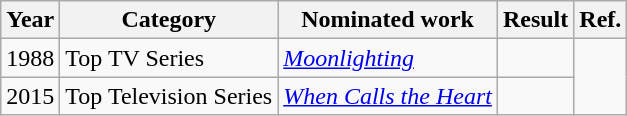<table class="wikitable">
<tr>
<th>Year</th>
<th>Category</th>
<th>Nominated work</th>
<th>Result</th>
<th>Ref.</th>
</tr>
<tr>
<td>1988</td>
<td>Top TV Series</td>
<td><em><a href='#'>Moonlighting</a></em></td>
<td></td>
<td align="center" rowspan="2"></td>
</tr>
<tr>
<td>2015</td>
<td>Top Television Series</td>
<td><em><a href='#'>When Calls the Heart</a></em></td>
<td></td>
</tr>
</table>
